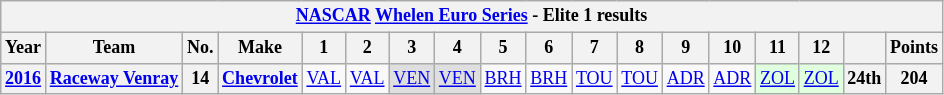<table class="wikitable" style="text-align:center; font-size:75%">
<tr>
<th colspan=21><a href='#'>NASCAR</a> <a href='#'>Whelen Euro Series</a> - Elite 1 results</th>
</tr>
<tr>
<th>Year</th>
<th>Team</th>
<th>No.</th>
<th>Make</th>
<th>1</th>
<th>2</th>
<th>3</th>
<th>4</th>
<th>5</th>
<th>6</th>
<th>7</th>
<th>8</th>
<th>9</th>
<th>10</th>
<th>11</th>
<th>12</th>
<th></th>
<th>Points</th>
</tr>
<tr>
<th><a href='#'>2016</a></th>
<th><a href='#'>Raceway Venray</a></th>
<th>14</th>
<th><a href='#'>Chevrolet</a></th>
<td><a href='#'>VAL</a></td>
<td><a href='#'>VAL</a></td>
<td style="background-color:#DFDFDF"><a href='#'>VEN</a><br></td>
<td style="background-color:#DFDFDF"><a href='#'>VEN</a><br></td>
<td><a href='#'>BRH</a></td>
<td><a href='#'>BRH</a></td>
<td><a href='#'>TOU</a></td>
<td><a href='#'>TOU</a></td>
<td><a href='#'>ADR</a></td>
<td><a href='#'>ADR</a></td>
<td style="background-color:#DFFFDF"><a href='#'>ZOL</a><br></td>
<td style="background-color:#DFFFDF"><a href='#'>ZOL</a><br></td>
<th>24th</th>
<th>204</th>
</tr>
</table>
